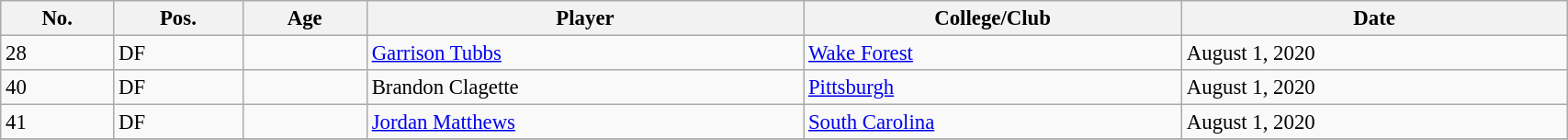<table class="wikitable sortable" style="width:90%; text-align:center; font-size:95%; text-align:left;">
<tr>
<th><strong>No.</strong></th>
<th><strong>Pos.</strong></th>
<th><strong>Age</strong></th>
<th><strong>Player</strong></th>
<th><strong>College/Club</strong></th>
<th><strong>Date</strong></th>
</tr>
<tr>
<td>28</td>
<td>DF</td>
<td></td>
<td> <a href='#'>Garrison Tubbs</a></td>
<td><a href='#'>Wake Forest</a></td>
<td>August 1, 2020</td>
</tr>
<tr>
<td>40</td>
<td>DF</td>
<td></td>
<td> Brandon Clagette</td>
<td><a href='#'>Pittsburgh</a></td>
<td>August 1, 2020</td>
</tr>
<tr>
<td>41</td>
<td>DF</td>
<td></td>
<td> <a href='#'>Jordan Matthews</a></td>
<td><a href='#'>South Carolina</a></td>
<td>August 1, 2020</td>
</tr>
<tr>
</tr>
</table>
